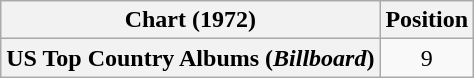<table class="wikitable plainrowheaders" style="text-align:center">
<tr>
<th scope="col">Chart (1972)</th>
<th scope="col">Position</th>
</tr>
<tr>
<th scope="row">US Top Country Albums (<em>Billboard</em>)</th>
<td>9</td>
</tr>
</table>
